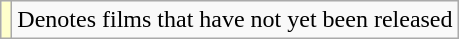<table class="wikitable">
<tr>
<td style="background:#FFFFCC;"></td>
<td>Denotes films that have not yet been released</td>
</tr>
</table>
